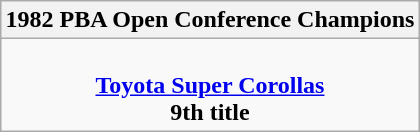<table class=wikitable style="text-align:center; margin:auto">
<tr>
<th>1982 PBA Open Conference Champions</th>
</tr>
<tr>
<td><br> <strong><a href='#'>Toyota Super Corollas</a></strong> <br> <strong>9th title</strong></td>
</tr>
</table>
